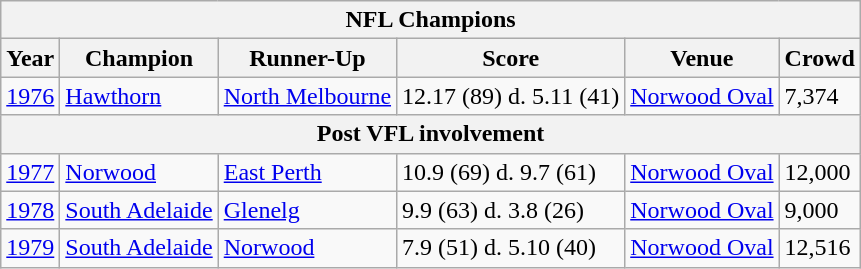<table class="wikitable sortable">
<tr>
<th colspan="6">NFL Champions</th>
</tr>
<tr>
<th>Year</th>
<th>Champion</th>
<th>Runner-Up</th>
<th>Score</th>
<th>Venue</th>
<th>Crowd</th>
</tr>
<tr>
<td><a href='#'>1976</a></td>
<td><a href='#'>Hawthorn</a></td>
<td><a href='#'>North Melbourne</a></td>
<td>12.17 (89) d. 5.11 (41)</td>
<td><a href='#'>Norwood Oval</a></td>
<td>7,374</td>
</tr>
<tr>
<th colspan="6">Post VFL involvement</th>
</tr>
<tr>
<td><a href='#'>1977</a></td>
<td><a href='#'>Norwood</a></td>
<td><a href='#'>East Perth</a></td>
<td>10.9 (69) d. 9.7 (61)</td>
<td><a href='#'>Norwood Oval</a></td>
<td>12,000</td>
</tr>
<tr>
<td><a href='#'>1978</a></td>
<td><a href='#'>South Adelaide</a></td>
<td><a href='#'>Glenelg</a></td>
<td>9.9 (63) d. 3.8 (26)</td>
<td><a href='#'>Norwood Oval</a></td>
<td>9,000</td>
</tr>
<tr>
<td><a href='#'>1979</a></td>
<td><a href='#'>South Adelaide</a></td>
<td><a href='#'>Norwood</a></td>
<td>7.9 (51) d. 5.10 (40)</td>
<td><a href='#'>Norwood Oval</a></td>
<td>12,516</td>
</tr>
</table>
